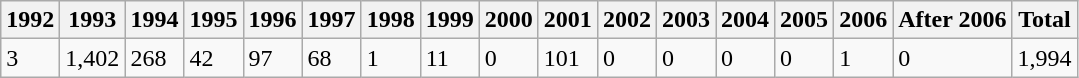<table class="wikitable">
<tr>
<th>1992</th>
<th>1993</th>
<th>1994</th>
<th>1995</th>
<th>1996</th>
<th>1997</th>
<th>1998</th>
<th>1999</th>
<th>2000</th>
<th>2001</th>
<th>2002</th>
<th>2003</th>
<th>2004</th>
<th>2005</th>
<th>2006</th>
<th>After 2006</th>
<th>Total</th>
</tr>
<tr>
<td>3</td>
<td>1,402</td>
<td>268</td>
<td>42</td>
<td>97</td>
<td>68</td>
<td>1</td>
<td>11</td>
<td>0</td>
<td>101</td>
<td>0</td>
<td>0</td>
<td>0</td>
<td>0</td>
<td>1</td>
<td>0</td>
<td>1,994</td>
</tr>
</table>
